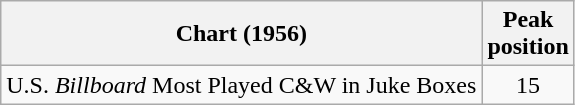<table class="wikitable">
<tr>
<th>Chart (1956)</th>
<th>Peak<br>position</th>
</tr>
<tr>
<td>U.S. <em>Billboard</em> Most Played C&W in Juke Boxes</td>
<td align="center">15</td>
</tr>
</table>
